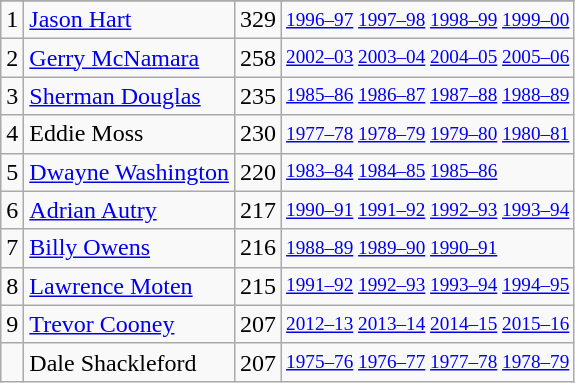<table class="wikitable">
<tr>
</tr>
<tr>
<td>1</td>
<td><a href='#'>Jason Hart</a></td>
<td>329</td>
<td style="font-size:80%;"><a href='#'>1996–97</a> <a href='#'>1997–98</a> <a href='#'>1998–99</a> <a href='#'>1999–00</a></td>
</tr>
<tr>
<td>2</td>
<td><a href='#'>Gerry McNamara</a></td>
<td>258</td>
<td style="font-size:80%;"><a href='#'>2002–03</a> <a href='#'>2003–04</a> <a href='#'>2004–05</a> <a href='#'>2005–06</a></td>
</tr>
<tr>
<td>3</td>
<td><a href='#'>Sherman Douglas</a></td>
<td>235</td>
<td style="font-size:80%;"><a href='#'>1985–86</a> <a href='#'>1986–87</a> <a href='#'>1987–88</a> <a href='#'>1988–89</a></td>
</tr>
<tr>
<td>4</td>
<td>Eddie Moss</td>
<td>230</td>
<td style="font-size:80%;"><a href='#'>1977–78</a> <a href='#'>1978–79</a> <a href='#'>1979–80</a> <a href='#'>1980–81</a></td>
</tr>
<tr>
<td>5</td>
<td><a href='#'>Dwayne Washington</a></td>
<td>220</td>
<td style="font-size:80%;"><a href='#'>1983–84</a> <a href='#'>1984–85</a> <a href='#'>1985–86</a></td>
</tr>
<tr>
<td>6</td>
<td><a href='#'>Adrian Autry</a></td>
<td>217</td>
<td style="font-size:80%;"><a href='#'>1990–91</a> <a href='#'>1991–92</a> <a href='#'>1992–93</a> <a href='#'>1993–94</a></td>
</tr>
<tr>
<td>7</td>
<td><a href='#'>Billy Owens</a></td>
<td>216</td>
<td style="font-size:80%;"><a href='#'>1988–89</a> <a href='#'>1989–90</a> <a href='#'>1990–91</a></td>
</tr>
<tr>
<td>8</td>
<td><a href='#'>Lawrence Moten</a></td>
<td>215</td>
<td style="font-size:80%;"><a href='#'>1991–92</a> <a href='#'>1992–93</a> <a href='#'>1993–94</a> <a href='#'>1994–95</a></td>
</tr>
<tr>
<td>9</td>
<td><a href='#'>Trevor Cooney</a></td>
<td>207</td>
<td style="font-size:80%;"><a href='#'>2012–13</a> <a href='#'>2013–14</a> <a href='#'>2014–15</a> <a href='#'>2015–16</a></td>
</tr>
<tr>
<td></td>
<td>Dale Shackleford</td>
<td>207</td>
<td style="font-size:80%;"><a href='#'>1975–76</a> <a href='#'>1976–77</a> <a href='#'>1977–78</a> <a href='#'>1978–79</a></td>
</tr>
</table>
